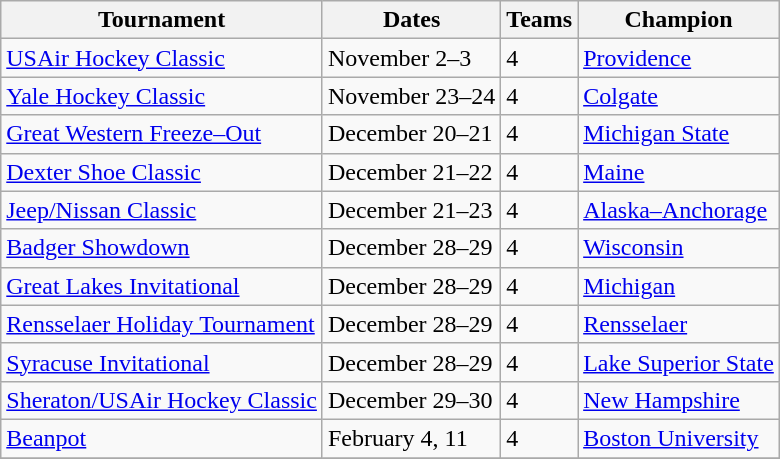<table class="wikitable">
<tr>
<th>Tournament</th>
<th>Dates</th>
<th>Teams</th>
<th>Champion</th>
</tr>
<tr>
<td><a href='#'>USAir Hockey Classic</a></td>
<td>November 2–3</td>
<td>4</td>
<td><a href='#'>Providence</a></td>
</tr>
<tr>
<td><a href='#'>Yale Hockey Classic</a></td>
<td>November 23–24</td>
<td>4</td>
<td><a href='#'>Colgate</a></td>
</tr>
<tr>
<td><a href='#'>Great Western Freeze–Out</a></td>
<td>December 20–21</td>
<td>4</td>
<td><a href='#'>Michigan State</a></td>
</tr>
<tr>
<td><a href='#'>Dexter Shoe Classic</a></td>
<td>December 21–22</td>
<td>4</td>
<td><a href='#'>Maine</a></td>
</tr>
<tr>
<td><a href='#'>Jeep/Nissan Classic</a></td>
<td>December 21–23</td>
<td>4</td>
<td><a href='#'>Alaska–Anchorage</a></td>
</tr>
<tr>
<td><a href='#'>Badger Showdown</a></td>
<td>December 28–29</td>
<td>4</td>
<td><a href='#'>Wisconsin</a></td>
</tr>
<tr>
<td><a href='#'>Great Lakes Invitational</a></td>
<td>December 28–29</td>
<td>4</td>
<td><a href='#'>Michigan</a></td>
</tr>
<tr>
<td><a href='#'>Rensselaer Holiday Tournament</a></td>
<td>December 28–29</td>
<td>4</td>
<td><a href='#'>Rensselaer</a></td>
</tr>
<tr>
<td><a href='#'>Syracuse Invitational</a></td>
<td>December 28–29</td>
<td>4</td>
<td><a href='#'>Lake Superior State</a></td>
</tr>
<tr>
<td><a href='#'>Sheraton/USAir Hockey Classic</a></td>
<td>December 29–30</td>
<td>4</td>
<td><a href='#'>New Hampshire</a></td>
</tr>
<tr>
<td><a href='#'>Beanpot</a></td>
<td>February 4, 11</td>
<td>4</td>
<td><a href='#'>Boston University</a></td>
</tr>
<tr>
</tr>
</table>
